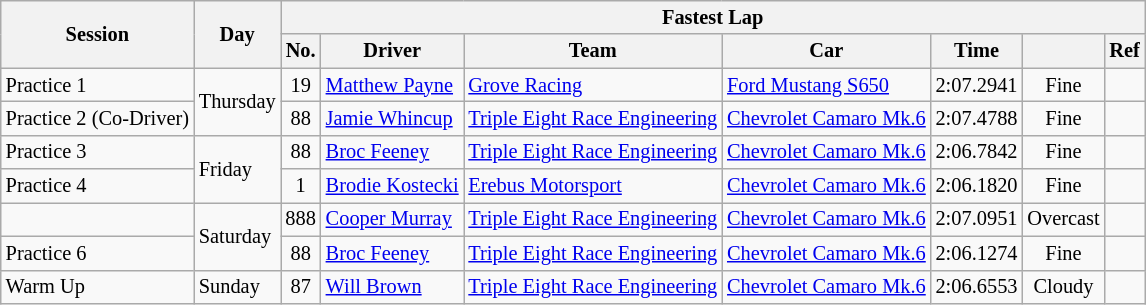<table class="wikitable" style=font-size:85%;>
<tr>
<th rowspan=2>Session</th>
<th rowspan=2>Day</th>
<th colspan=7>Fastest Lap</th>
</tr>
<tr>
<th>No.</th>
<th>Driver</th>
<th>Team</th>
<th>Car</th>
<th>Time</th>
<th></th>
<th>Ref</th>
</tr>
<tr>
<td>Practice 1</td>
<td rowspan=2>Thursday</td>
<td align=center>19</td>
<td nowrap> <a href='#'>Matthew Payne</a></td>
<td nowrap><a href='#'>Grove Racing</a></td>
<td nowrap><a href='#'>Ford Mustang S650</a></td>
<td nowrap>2:07.2941</td>
<td align=center>Fine</td>
<td align=center></td>
</tr>
<tr>
<td>Practice 2 (Co-Driver)</td>
<td align=center>88</td>
<td nowrap> <a href='#'>Jamie Whincup</a></td>
<td nowrap><a href='#'>Triple Eight Race Engineering</a></td>
<td nowrap><a href='#'>Chevrolet Camaro Mk.6</a></td>
<td nowrap>2:07.4788</td>
<td align=center>Fine</td>
<td align=center></td>
</tr>
<tr>
<td>Practice 3</td>
<td rowspan=2>Friday</td>
<td align=center>88</td>
<td nowrap> <a href='#'>Broc Feeney</a></td>
<td nowrap><a href='#'>Triple Eight Race Engineering</a></td>
<td nowrap><a href='#'>Chevrolet Camaro Mk.6</a></td>
<td nowrap>2:06.7842</td>
<td align=center>Fine</td>
<td align=center></td>
</tr>
<tr>
<td>Practice 4</td>
<td align=center>1</td>
<td nowrap> <a href='#'>Brodie Kostecki</a></td>
<td nowrap><a href='#'>Erebus Motorsport</a></td>
<td nowrap><a href='#'>Chevrolet Camaro Mk.6</a></td>
<td nowrap>2:06.1820</td>
<td align=center>Fine</td>
<td align=center></td>
</tr>
<tr>
<td></td>
<td rowspan=2>Saturday</td>
<td align=center>888</td>
<td nowrap> <a href='#'>Cooper Murray</a></td>
<td nowrap><a href='#'>Triple Eight Race Engineering</a></td>
<td nowrap><a href='#'>Chevrolet Camaro Mk.6</a></td>
<td nowrap>2:07.0951</td>
<td align=center>Overcast</td>
<td align=center></td>
</tr>
<tr>
<td>Practice 6</td>
<td align=center>88</td>
<td nowrap> <a href='#'>Broc Feeney</a></td>
<td nowrap><a href='#'>Triple Eight Race Engineering</a></td>
<td nowrap><a href='#'>Chevrolet Camaro Mk.6</a></td>
<td nowrap>2:06.1274</td>
<td align=center>Fine</td>
<td align=center></td>
</tr>
<tr>
<td>Warm Up</td>
<td>Sunday</td>
<td align=center>87</td>
<td nowrap> <a href='#'>Will Brown</a></td>
<td nowrap><a href='#'>Triple Eight Race Engineering</a></td>
<td nowrap><a href='#'>Chevrolet Camaro Mk.6</a></td>
<td nowrap>2:06.6553</td>
<td align=center>Cloudy</td>
<td align=center></td>
</tr>
</table>
